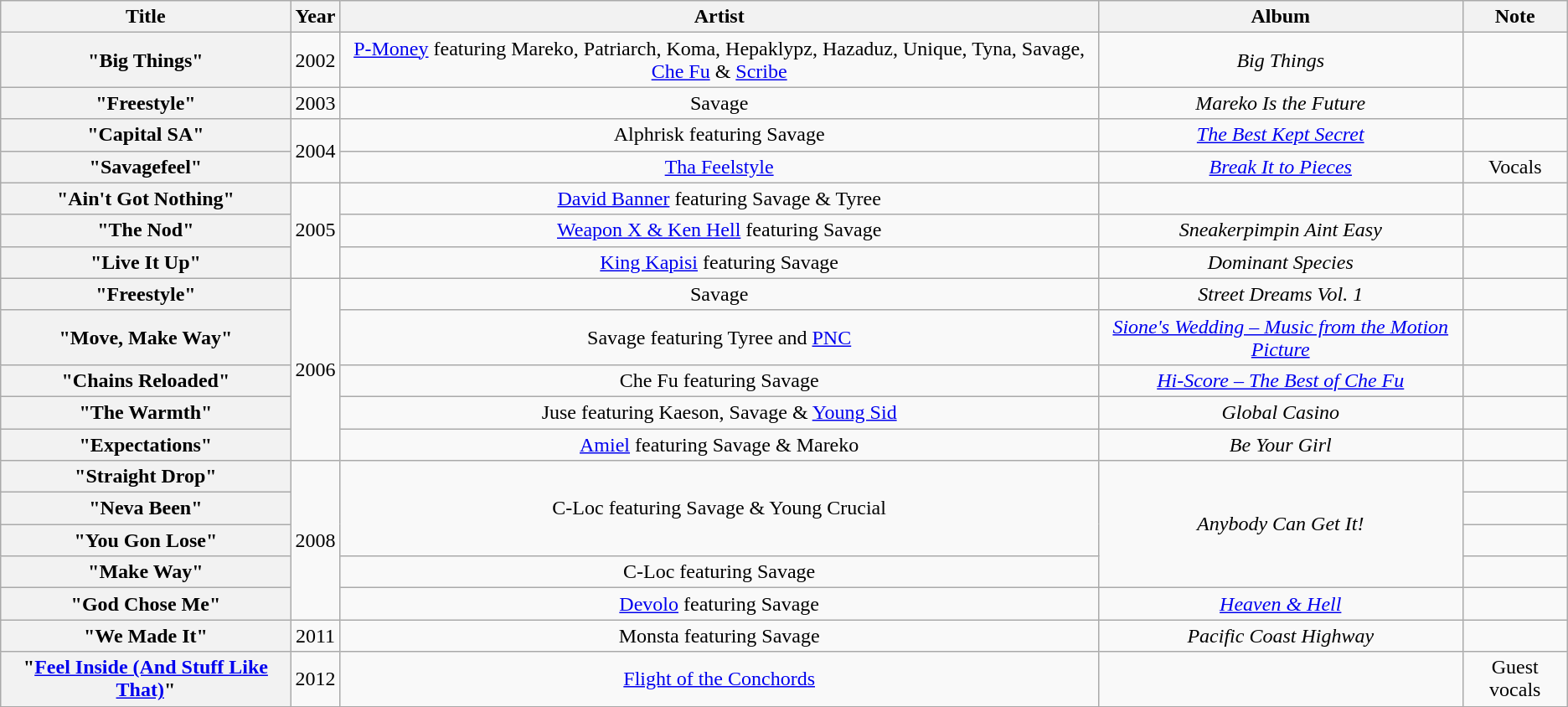<table class="wikitable plainrowheaders" style="text-align:center;">
<tr>
<th scope="col">Title</th>
<th scope="col">Year</th>
<th scope="col">Artist</th>
<th scope="col">Album</th>
<th scope="col">Note</th>
</tr>
<tr>
<th scope="row">"Big Things"</th>
<td>2002</td>
<td><a href='#'>P-Money</a> featuring Mareko, Patriarch, Koma, Hepaklypz, Hazaduz, Unique, Tyna, Savage, <a href='#'>Che Fu</a> & <a href='#'>Scribe</a></td>
<td><em>Big Things</em></td>
<td></td>
</tr>
<tr>
<th scope="row">"Freestyle"</th>
<td>2003</td>
<td>Savage</td>
<td><em>Mareko Is the Future</em></td>
<td></td>
</tr>
<tr>
<th scope="row">"Capital SA"</th>
<td rowspan="2">2004</td>
<td>Alphrisk featuring Savage</td>
<td><em><a href='#'>The Best Kept Secret</a></em></td>
<td></td>
</tr>
<tr>
<th scope="row">"Savagefeel"</th>
<td><a href='#'>Tha Feelstyle</a></td>
<td><em><a href='#'>Break It to Pieces</a></em></td>
<td>Vocals</td>
</tr>
<tr>
<th scope="row">"Ain't Got Nothing" </th>
<td rowspan="3">2005</td>
<td><a href='#'>David Banner</a> featuring Savage & Tyree</td>
<td></td>
<td></td>
</tr>
<tr>
<th scope="row">"The Nod"</th>
<td><a href='#'>Weapon X & Ken Hell</a> featuring Savage</td>
<td><em>Sneakerpimpin Aint Easy</em></td>
<td></td>
</tr>
<tr>
<th scope="row">"Live It Up"</th>
<td><a href='#'>King Kapisi</a> featuring Savage</td>
<td><em>Dominant Species</em></td>
<td></td>
</tr>
<tr>
<th scope="row">"Freestyle"</th>
<td rowspan="5">2006</td>
<td>Savage</td>
<td><em>Street Dreams Vol. 1</em></td>
<td></td>
</tr>
<tr>
<th scope="row">"Move, Make Way"</th>
<td>Savage featuring Tyree and <a href='#'>PNC</a></td>
<td><em><a href='#'>Sione's Wedding – Music from the Motion Picture</a></em></td>
<td></td>
</tr>
<tr>
<th scope="row">"Chains Reloaded"</th>
<td>Che Fu featuring Savage</td>
<td><em><a href='#'>Hi-Score – The Best of Che Fu</a></em></td>
<td></td>
</tr>
<tr>
<th scope="row">"The Warmth"</th>
<td>Juse featuring Kaeson, Savage & <a href='#'>Young Sid</a></td>
<td><em>Global Casino</em></td>
<td></td>
</tr>
<tr>
<th scope="row">"Expectations" </th>
<td><a href='#'>Amiel</a> featuring Savage & Mareko</td>
<td><em>Be Your Girl</em></td>
<td></td>
</tr>
<tr>
<th scope="row">"Straight Drop"</th>
<td rowspan="5">2008</td>
<td rowspan="3">C-Loc featuring Savage & Young Crucial</td>
<td rowspan="4"><em>Anybody Can Get It!</em></td>
<td></td>
</tr>
<tr>
<th scope="row">"Neva Been"</th>
<td></td>
</tr>
<tr>
<th scope="row">"You Gon Lose"</th>
<td></td>
</tr>
<tr>
<th scope="row">"Make Way"</th>
<td>C-Loc featuring Savage</td>
<td></td>
</tr>
<tr>
<th scope="row">"God Chose Me"</th>
<td><a href='#'>Devolo</a> featuring Savage</td>
<td><em><a href='#'>Heaven & Hell</a></em></td>
<td></td>
</tr>
<tr>
<th scope="row">"We Made It"</th>
<td>2011</td>
<td>Monsta featuring Savage</td>
<td><em>Pacific Coast Highway</em></td>
<td></td>
</tr>
<tr>
<th scope="row">"<a href='#'>Feel Inside (And Stuff Like That)</a>"</th>
<td>2012</td>
<td><a href='#'>Flight of the Conchords</a></td>
<td></td>
<td>Guest vocals</td>
</tr>
<tr>
</tr>
</table>
